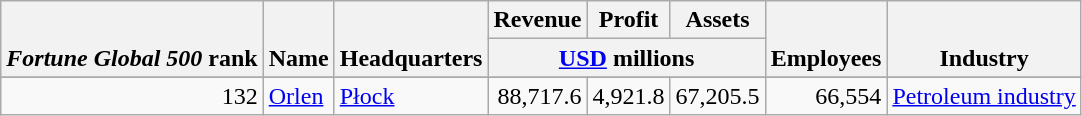<table class="wikitable sortable static-row-numbers" style=text-align:right>
<tr class=static-row-header style="text-align:center;vertical-align:bottom;">
<th rowspan=2><em>Fortune Global 500</em> rank</th>
<th rowspan=2>Name</th>
<th rowspan=2>Headquarters</th>
<th>Revenue</th>
<th>Profit</th>
<th>Assets</th>
<th rowspan=2>Employees</th>
<th rowspan=2>Industry</th>
</tr>
<tr>
<th colspan=3><a href='#'>USD</a> millions</th>
</tr>
<tr>
</tr>
<tr class="static-row-header" style="text-align:center;vertical-align:bottom;">
</tr>
<tr>
<td>132</td>
<td style=text-align:left><a href='#'>Orlen</a></td>
<td style=text-align:left><a href='#'>Płock</a></td>
<td>88,717.6</td>
<td>4,921.8</td>
<td>67,205.5</td>
<td>66,554</td>
<td style=text-align:left><a href='#'>Petroleum industry</a></td>
</tr>
</table>
